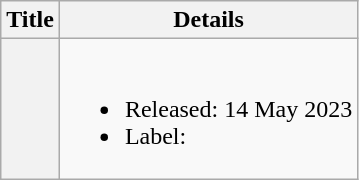<table class="wikitable plainrowheaders" style="text-align: left;">
<tr>
<th scope="col">Title</th>
<th scope="col">Details</th>
</tr>
<tr>
<th scope="row"></th>
<td><br><ul><li>Released: 14 May 2023</li><li>Label: </li></ul></td>
</tr>
</table>
